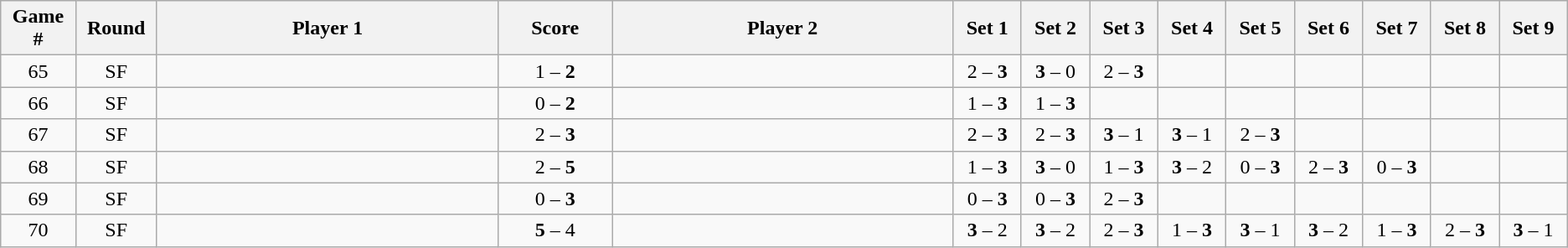<table class="wikitable">
<tr>
<th width="2%">Game #</th>
<th width="2%">Round</th>
<th width="15%">Player 1</th>
<th width="5%">Score</th>
<th width="15%">Player 2</th>
<th width="3%">Set 1</th>
<th width="3%">Set 2</th>
<th width="3%">Set 3</th>
<th width="3%">Set 4</th>
<th width="3%">Set 5</th>
<th width="3%">Set 6</th>
<th width="3%">Set 7</th>
<th width="3%">Set 8</th>
<th width="3%">Set 9</th>
</tr>
<tr style=text-align:center;"background:#;">
<td>65</td>
<td>SF</td>
<td></td>
<td>1 – <strong>2</strong></td>
<td></td>
<td>2 – <strong>3</strong></td>
<td><strong>3</strong> – 0</td>
<td>2 – <strong>3</strong></td>
<td></td>
<td></td>
<td></td>
<td></td>
<td></td>
<td></td>
</tr>
<tr style=text-align:center;"background:#;">
<td>66</td>
<td>SF</td>
<td></td>
<td>0 – <strong>2</strong></td>
<td></td>
<td>1 – <strong>3</strong></td>
<td>1 – <strong>3</strong></td>
<td></td>
<td></td>
<td></td>
<td></td>
<td></td>
<td></td>
<td></td>
</tr>
<tr style=text-align:center;"background:#;">
<td>67</td>
<td>SF</td>
<td></td>
<td>2 – <strong>3</strong></td>
<td></td>
<td>2 – <strong>3</strong></td>
<td>2 – <strong>3</strong></td>
<td><strong>3</strong> – 1</td>
<td><strong>3</strong> – 1</td>
<td>2 – <strong>3</strong></td>
<td></td>
<td></td>
<td></td>
<td></td>
</tr>
<tr style=text-align:center;"background:#;">
<td>68</td>
<td>SF</td>
<td></td>
<td>2 – <strong>5</strong></td>
<td></td>
<td>1 – <strong>3</strong></td>
<td><strong>3</strong> – 0</td>
<td>1 – <strong>3</strong></td>
<td><strong>3</strong> – 2</td>
<td>0 – <strong>3</strong></td>
<td>2 – <strong>3</strong></td>
<td>0 – <strong>3</strong></td>
<td></td>
<td></td>
</tr>
<tr style=text-align:center;"background:#;">
<td>69</td>
<td>SF</td>
<td></td>
<td>0 – <strong>3</strong></td>
<td></td>
<td>0 – <strong>3</strong></td>
<td>0 – <strong>3</strong></td>
<td>2 – <strong>3</strong></td>
<td></td>
<td></td>
<td></td>
<td></td>
<td></td>
<td></td>
</tr>
<tr style=text-align:center;"background:#;">
<td>70</td>
<td>SF</td>
<td></td>
<td><strong>5</strong> – 4</td>
<td></td>
<td><strong>3</strong> – 2</td>
<td><strong>3</strong> – 2</td>
<td>2 – <strong>3</strong></td>
<td>1 – <strong>3</strong></td>
<td><strong>3</strong> – 1</td>
<td><strong>3</strong> – 2</td>
<td>1 – <strong>3</strong></td>
<td>2 – <strong>3</strong></td>
<td><strong>3</strong> – 1</td>
</tr>
</table>
